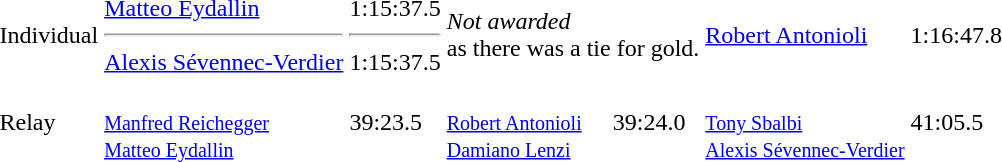<table>
<tr>
<td>Individual</td>
<td><a href='#'>Matteo Eydallin</a><br><hr><a href='#'>Alexis Sévennec-Verdier</a><br></td>
<td>1:15:37.5<hr> 1:15:37.5</td>
<td colspan=2><em>Not awarded</em><br><span>as there was a tie for gold.</span></td>
<td><a href='#'>Robert Antonioli</a><br></td>
<td>1:16:47.8</td>
</tr>
<tr>
<td>Relay</td>
<td><br><small><a href='#'>Manfred Reichegger</a><br><a href='#'>Matteo Eydallin</a></small></td>
<td>39:23.5</td>
<td><br><small><a href='#'>Robert Antonioli</a><br><a href='#'>Damiano Lenzi</a></small></td>
<td>39:24.0</td>
<td><br><small><a href='#'>Tony Sbalbi</a><br><a href='#'>Alexis Sévennec-Verdier</a></small></td>
<td>41:05.5</td>
</tr>
</table>
